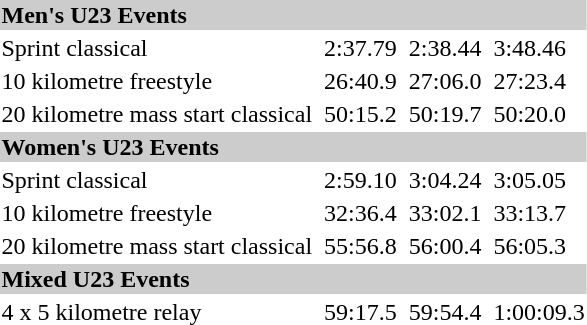<table>
<tr style="background:#ccc;">
<td colspan=7><strong>Men's U23 Events</strong></td>
</tr>
<tr>
<td>Sprint classical</td>
<td></td>
<td>2:37.79</td>
<td></td>
<td>2:38.44</td>
<td></td>
<td>3:48.46</td>
</tr>
<tr>
<td>10 kilometre freestyle</td>
<td></td>
<td>26:40.9</td>
<td></td>
<td>27:06.0</td>
<td></td>
<td>27:23.4</td>
</tr>
<tr>
<td>20 kilometre mass start classical</td>
<td></td>
<td>50:15.2</td>
<td></td>
<td>50:19.7</td>
<td></td>
<td>50:20.0</td>
</tr>
<tr style="background:#ccc;">
<td colspan=7><strong>Women's U23 Events</strong></td>
</tr>
<tr>
<td>Sprint classical</td>
<td></td>
<td>2:59.10</td>
<td></td>
<td>3:04.24</td>
<td></td>
<td>3:05.05</td>
</tr>
<tr>
<td>10 kilometre freestyle</td>
<td></td>
<td>32:36.4</td>
<td></td>
<td>33:02.1</td>
<td></td>
<td>33:13.7</td>
</tr>
<tr>
<td>20 kilometre mass start classical</td>
<td></td>
<td>55:56.8</td>
<td></td>
<td>56:00.4</td>
<td></td>
<td>56:05.3</td>
</tr>
<tr style="background:#ccc;">
<td colspan=7><strong>Mixed U23 Events</strong></td>
</tr>
<tr>
<td>4 x 5 kilometre relay</td>
<td></td>
<td>59:17.5</td>
<td></td>
<td>59:54.4</td>
<td></td>
<td>1:00:09.3</td>
</tr>
</table>
